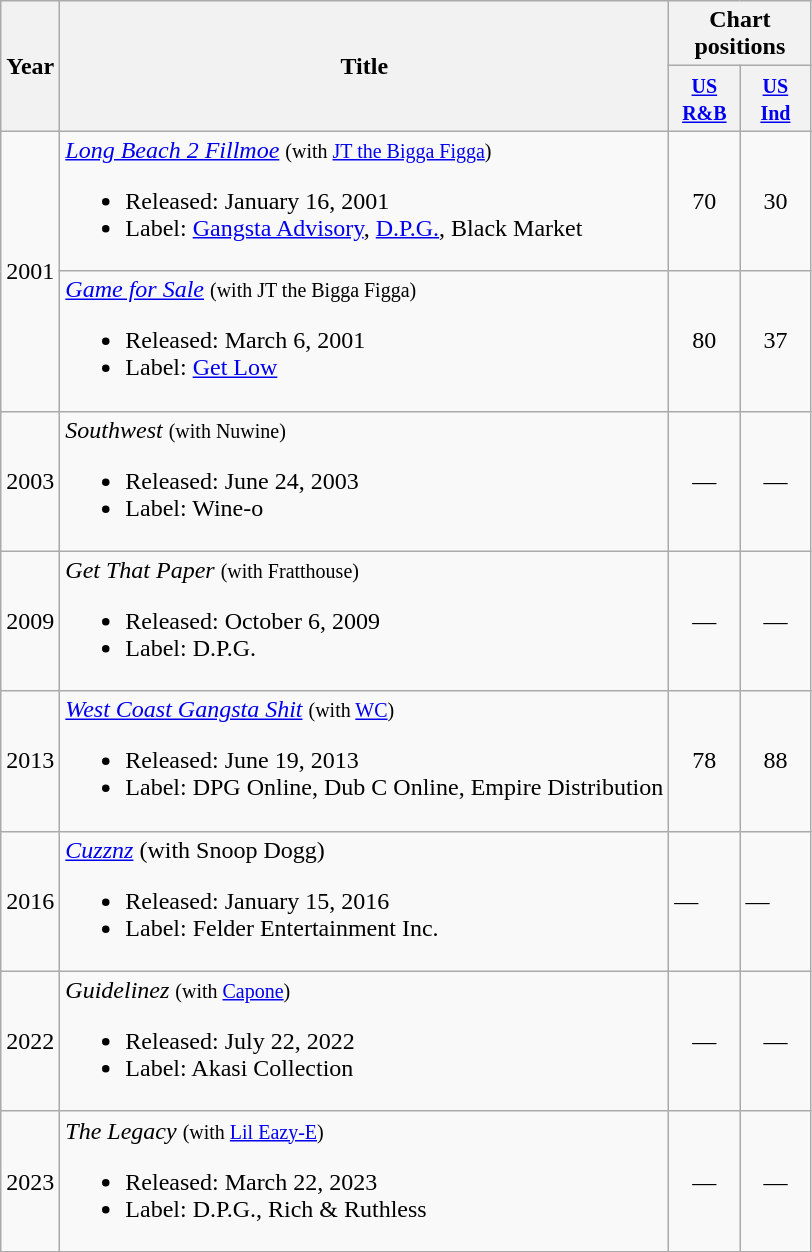<table class="wikitable">
<tr>
<th rowspan="2">Year</th>
<th rowspan="2">Title</th>
<th colspan="2">Chart positions</th>
</tr>
<tr>
<th width="40"><small><a href='#'>US R&B</a></small></th>
<th width="40"><small><a href='#'>US Ind</a></small></th>
</tr>
<tr>
<td rowspan="2">2001</td>
<td><em><a href='#'>Long Beach 2 Fillmoe</a></em> <small>(with <a href='#'>JT the Bigga Figga</a>)</small><br><ul><li>Released: January 16, 2001</li><li>Label: <a href='#'>Gangsta Advisory</a>, <a href='#'>D.P.G.</a>, Black Market</li></ul></td>
<td align="center">70</td>
<td align="center">30</td>
</tr>
<tr>
<td><em><a href='#'>Game for Sale</a></em> <small>(with JT the Bigga Figga)</small><br><ul><li>Released: March 6, 2001</li><li>Label: <a href='#'>Get Low</a></li></ul></td>
<td align="center">80</td>
<td align="center">37</td>
</tr>
<tr>
<td>2003</td>
<td><em>Southwest</em> <small>(with Nuwine)</small><br><ul><li>Released: June 24, 2003</li><li>Label: Wine-o</li></ul></td>
<td align="center">—</td>
<td align="center">—</td>
</tr>
<tr>
<td>2009</td>
<td><em>Get That Paper</em> <small>(with Fratthouse)</small><br><ul><li>Released: October 6, 2009</li><li>Label: D.P.G.</li></ul></td>
<td align="center">—</td>
<td align="center">—</td>
</tr>
<tr>
<td>2013</td>
<td><em><a href='#'>West Coast Gangsta Shit</a></em> <small>(with <a href='#'>WC</a>)</small><br><ul><li>Released: June 19, 2013</li><li>Label: DPG Online, Dub C Online, Empire Distribution</li></ul></td>
<td align="center">78</td>
<td align="center">88</td>
</tr>
<tr>
<td>2016</td>
<td><em><a href='#'>Cuzznz</a></em> (with Snoop Dogg)<br><ul><li>Released: January 15, 2016</li><li>Label: Felder Entertainment Inc.</li></ul></td>
<td>—</td>
<td>—</td>
</tr>
<tr>
<td>2022</td>
<td><em>Guidelinez</em> <small>(with <a href='#'>Capone</a>)</small><br><ul><li>Released: July 22, 2022</li><li>Label: Akasi Collection</li></ul></td>
<td align="center">—</td>
<td align="center">—</td>
</tr>
<tr>
<td>2023</td>
<td><em>The Legacy</em> <small>(with <a href='#'>Lil Eazy-E</a>)</small><br><ul><li>Released: March 22, 2023</li><li>Label: D.P.G., Rich & Ruthless</li></ul></td>
<td align="center">—</td>
<td align="center">—</td>
</tr>
</table>
